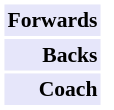<table cellpadding="2" style="border: 1px solid white; font-size:90%;">
<tr>
<td style="text-align:right;" bgcolor="lavender"><strong>Forwards</strong></td>
<td style="text-align:left;"></td>
</tr>
<tr>
<td style="text-align:right;" bgcolor="lavender"><strong>Backs</strong></td>
<td style="text-align:left;"></td>
</tr>
<tr>
<td style="text-align:right;" bgcolor="lavender"><strong>Coach</strong></td>
<td style="text-align:left;"></td>
</tr>
</table>
